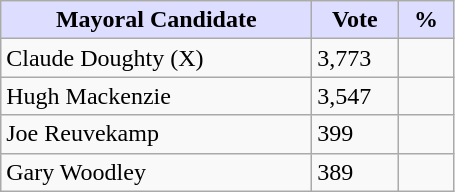<table class="wikitable">
<tr>
<th style="background:#ddf; width:200px;">Mayoral Candidate </th>
<th style="background:#ddf; width:50px;">Vote</th>
<th style="background:#ddf; width:30px;">%</th>
</tr>
<tr>
<td>Claude Doughty (X)</td>
<td>3,773</td>
<td></td>
</tr>
<tr>
<td>Hugh Mackenzie</td>
<td>3,547</td>
<td></td>
</tr>
<tr>
<td>Joe Reuvekamp</td>
<td>399</td>
<td></td>
</tr>
<tr>
<td>Gary Woodley</td>
<td>389</td>
<td></td>
</tr>
</table>
